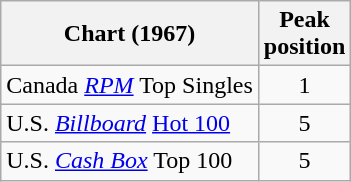<table class="wikitable sortable">
<tr>
<th>Chart (1967)</th>
<th>Peak<br>position</th>
</tr>
<tr>
<td>Canada <em><a href='#'>RPM</a></em> Top Singles</td>
<td style="text-align:center;">1</td>
</tr>
<tr>
<td>U.S. <em><a href='#'>Billboard</a></em> <a href='#'>Hot 100</a></td>
<td style="text-align:center;">5</td>
</tr>
<tr>
<td>U.S. <a href='#'><em>Cash Box</em></a> Top 100</td>
<td align="center">5</td>
</tr>
</table>
